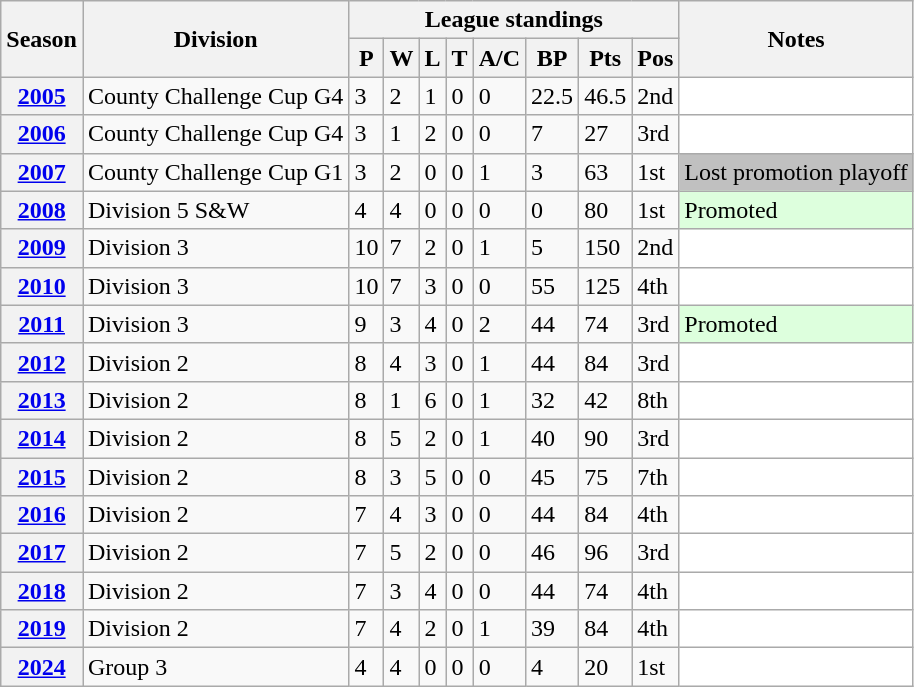<table class="wikitable sortable">
<tr>
<th scope="col" rowspan="2">Season</th>
<th scope="col" rowspan="2">Division</th>
<th scope="col" colspan="8">League standings</th>
<th scope="col" rowspan="2">Notes</th>
</tr>
<tr>
<th scope="col">P</th>
<th scope="col">W</th>
<th scope="col">L</th>
<th scope="col">T</th>
<th scope="col">A/C</th>
<th scope="col">BP</th>
<th scope="col">Pts</th>
<th scope="col">Pos</th>
</tr>
<tr>
<th scope="row"><a href='#'>2005</a></th>
<td>County Challenge Cup G4</td>
<td>3</td>
<td>2</td>
<td>1</td>
<td>0</td>
<td>0</td>
<td>22.5</td>
<td>46.5</td>
<td>2nd</td>
<td style="background: white;"></td>
</tr>
<tr>
<th scope="row"><a href='#'>2006</a></th>
<td>County Challenge Cup G4</td>
<td>3</td>
<td>1</td>
<td>2</td>
<td>0</td>
<td>0</td>
<td>7</td>
<td>27</td>
<td>3rd</td>
<td style="background: white;"></td>
</tr>
<tr>
<th scope="row"><a href='#'>2007</a></th>
<td>County Challenge Cup G1</td>
<td>3</td>
<td>2</td>
<td>0</td>
<td>0</td>
<td>1</td>
<td>3</td>
<td>63</td>
<td>1st</td>
<td style="background: silver;">Lost promotion playoff</td>
</tr>
<tr>
<th scope="row"><a href='#'>2008</a></th>
<td>Division 5 S&W</td>
<td>4</td>
<td>4</td>
<td>0</td>
<td>0</td>
<td>0</td>
<td>0</td>
<td>80</td>
<td>1st</td>
<td style="background: #dfd;">Promoted</td>
</tr>
<tr>
<th scope="row"><a href='#'>2009</a></th>
<td>Division 3</td>
<td>10</td>
<td>7</td>
<td>2</td>
<td>0</td>
<td>1</td>
<td>5</td>
<td>150</td>
<td>2nd</td>
<td style="background: white;"></td>
</tr>
<tr>
<th scope="row"><a href='#'>2010</a></th>
<td>Division 3</td>
<td>10</td>
<td>7</td>
<td>3</td>
<td>0</td>
<td>0</td>
<td>55</td>
<td>125</td>
<td>4th</td>
<td style="background: white;"></td>
</tr>
<tr>
<th scope="row"><a href='#'>2011</a></th>
<td>Division 3</td>
<td>9</td>
<td>3</td>
<td>4</td>
<td>0</td>
<td>2</td>
<td>44</td>
<td>74</td>
<td>3rd</td>
<td style="background: #dfd;">Promoted</td>
</tr>
<tr>
<th scope="row"><a href='#'>2012</a></th>
<td>Division 2</td>
<td>8</td>
<td>4</td>
<td>3</td>
<td>0</td>
<td>1</td>
<td>44</td>
<td>84</td>
<td>3rd</td>
<td style="background: white;"></td>
</tr>
<tr>
<th scope="row"><a href='#'>2013</a></th>
<td>Division 2</td>
<td>8</td>
<td>1</td>
<td>6</td>
<td>0</td>
<td>1</td>
<td>32</td>
<td>42</td>
<td>8th</td>
<td style="background: white;"></td>
</tr>
<tr>
<th scope="row"><a href='#'>2014</a></th>
<td>Division 2</td>
<td>8</td>
<td>5</td>
<td>2</td>
<td>0</td>
<td>1</td>
<td>40</td>
<td>90</td>
<td>3rd</td>
<td style="background: white;"></td>
</tr>
<tr>
<th scope="row"><a href='#'>2015</a></th>
<td>Division 2</td>
<td>8</td>
<td>3</td>
<td>5</td>
<td>0</td>
<td>0</td>
<td>45</td>
<td>75</td>
<td>7th</td>
<td style="background: white;"></td>
</tr>
<tr>
<th scope="row"><a href='#'>2016</a></th>
<td>Division 2</td>
<td>7</td>
<td>4</td>
<td>3</td>
<td>0</td>
<td>0</td>
<td>44</td>
<td>84</td>
<td>4th</td>
<td style="background: white;"></td>
</tr>
<tr>
<th scope="row"><a href='#'>2017</a></th>
<td>Division 2</td>
<td>7</td>
<td>5</td>
<td>2</td>
<td>0</td>
<td>0</td>
<td>46</td>
<td>96</td>
<td>3rd</td>
<td style="background: white;"></td>
</tr>
<tr>
<th scope="row"><a href='#'>2018</a></th>
<td>Division 2</td>
<td>7</td>
<td>3</td>
<td>4</td>
<td>0</td>
<td>0</td>
<td>44</td>
<td>74</td>
<td>4th</td>
<td style="background: white;"></td>
</tr>
<tr>
<th scope="row"><a href='#'>2019</a></th>
<td>Division 2</td>
<td>7</td>
<td>4</td>
<td>2</td>
<td>0</td>
<td>1</td>
<td>39</td>
<td>84</td>
<td>4th</td>
<td style="background: white;"></td>
</tr>
<tr>
<th scope="row"><a href='#'>2024</a></th>
<td>Group 3</td>
<td>4</td>
<td>4</td>
<td>0</td>
<td>0</td>
<td>0</td>
<td>4</td>
<td>20</td>
<td>1st</td>
<td style="background: white;"></td>
</tr>
</table>
